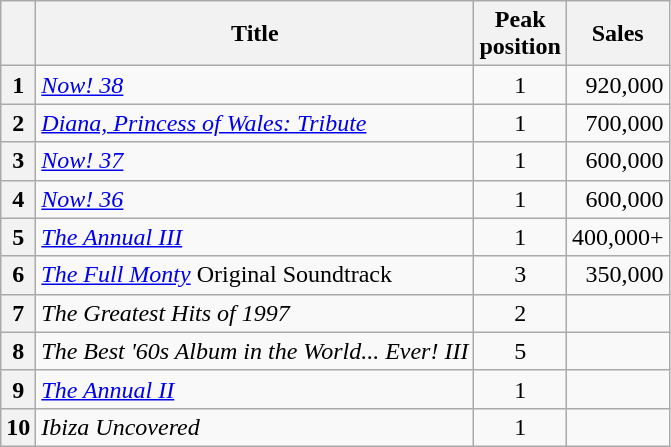<table class="wikitable sortable plainrowheaders">
<tr>
<th scope=col></th>
<th scope=col>Title</th>
<th scope=col>Peak<br>position</th>
<th scope=col>Sales</th>
</tr>
<tr>
<th scope=row style="text-align:center;">1</th>
<td><em><a href='#'>Now! 38</a></em></td>
<td style="text-align:center;">1</td>
<td style="text-align:right;">920,000</td>
</tr>
<tr>
<th scope=row style="text-align:center;">2</th>
<td><em><a href='#'>Diana, Princess of Wales: Tribute</a></em></td>
<td style="text-align:center;">1</td>
<td style="text-align:right;">700,000</td>
</tr>
<tr>
<th scope=row style="text-align:center;">3</th>
<td><em><a href='#'>Now! 37</a></em></td>
<td style="text-align:center;">1</td>
<td style="text-align:right;">600,000</td>
</tr>
<tr>
<th scope=row style="text-align:center;">4</th>
<td><em><a href='#'>Now! 36</a></em></td>
<td style="text-align:center;">1</td>
<td style="text-align:right;">600,000</td>
</tr>
<tr>
<th scope=row style="text-align:center;">5</th>
<td><em><a href='#'>The Annual III</a></em></td>
<td style="text-align:center;">1</td>
<td style="text-align:right;">400,000+</td>
</tr>
<tr>
<th scope=row style="text-align:center;">6</th>
<td><em><a href='#'>The Full Monty</a></em> Original Soundtrack</td>
<td style="text-align:center;">3</td>
<td style="text-align:right;">350,000</td>
</tr>
<tr>
<th scope=row style="text-align:center;">7</th>
<td><em>The Greatest Hits of 1997</em></td>
<td style="text-align:center;">2</td>
<td></td>
</tr>
<tr>
<th scope=row style="text-align:center;">8</th>
<td><em>The Best '60s Album in the World... Ever! III</em></td>
<td style="text-align:center;">5</td>
<td></td>
</tr>
<tr>
<th scope=row style="text-align:center;">9</th>
<td><em><a href='#'>The Annual II</a></em></td>
<td style="text-align:center;">1</td>
<td></td>
</tr>
<tr>
<th scope=row style="text-align:center;">10</th>
<td><em>Ibiza Uncovered</em></td>
<td style="text-align:center;">1</td>
<td></td>
</tr>
</table>
